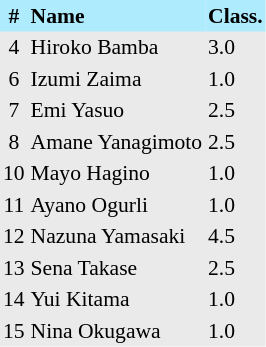<table border=0 cellpadding=2 cellspacing=0  |- bgcolor=#EAEAEB style="text-align:center; font-size:90%;">
<tr bgcolor=#ADEBFD>
<th>#</th>
<th align=left>Name</th>
<th align=left>Class.</th>
</tr>
<tr>
<td>4</td>
<td align=left>Hiroko Bamba</td>
<td align=left>3.0</td>
</tr>
<tr>
<td>6</td>
<td align=left>Izumi Zaima</td>
<td align=left>1.0</td>
</tr>
<tr>
<td>7</td>
<td align=left>Emi Yasuo</td>
<td align=left>2.5</td>
</tr>
<tr>
<td>8</td>
<td align=left>Amane Yanagimoto</td>
<td align=left>2.5</td>
</tr>
<tr>
<td>10</td>
<td align=left>Mayo Hagino</td>
<td align=left>1.0</td>
</tr>
<tr>
<td>11</td>
<td align=left>Ayano Ogurli</td>
<td align=left>1.0</td>
</tr>
<tr>
<td>12</td>
<td align=left>Nazuna Yamasaki</td>
<td align=left>4.5</td>
</tr>
<tr>
<td>13</td>
<td align=left>Sena Takase</td>
<td align=left>2.5</td>
</tr>
<tr>
<td>14</td>
<td align=left>Yui Kitama</td>
<td align=left>1.0</td>
</tr>
<tr>
<td>15</td>
<td align=left>Nina Okugawa</td>
<td align=left>1.0</td>
</tr>
</table>
